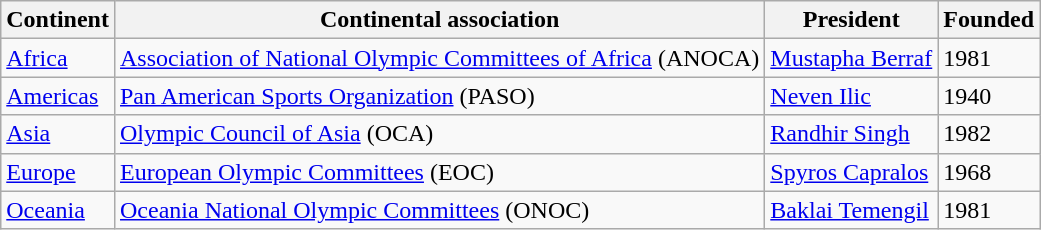<table class="wikitable">
<tr>
<th>Continent</th>
<th>Continental association</th>
<th>President</th>
<th>Founded</th>
</tr>
<tr>
<td><a href='#'>Africa</a></td>
<td><a href='#'>Association of National Olympic Committees of Africa</a> (ANOCA)</td>
<td> <a href='#'>Mustapha Berraf</a></td>
<td>1981</td>
</tr>
<tr>
<td><a href='#'>Americas</a></td>
<td><a href='#'>Pan American Sports Organization</a> (PASO)</td>
<td> <a href='#'>Neven Ilic</a></td>
<td>1940</td>
</tr>
<tr>
<td><a href='#'>Asia</a></td>
<td><a href='#'>Olympic Council of Asia</a> (OCA)</td>
<td> <a href='#'>Randhir Singh</a></td>
<td>1982</td>
</tr>
<tr>
<td><a href='#'>Europe</a></td>
<td><a href='#'>European Olympic Committees</a> (EOC)</td>
<td> <a href='#'>Spyros Capralos</a></td>
<td>1968</td>
</tr>
<tr>
<td><a href='#'>Oceania</a></td>
<td><a href='#'>Oceania National Olympic Committees</a> (ONOC)</td>
<td> <a href='#'>Baklai Temengil</a></td>
<td>1981</td>
</tr>
</table>
